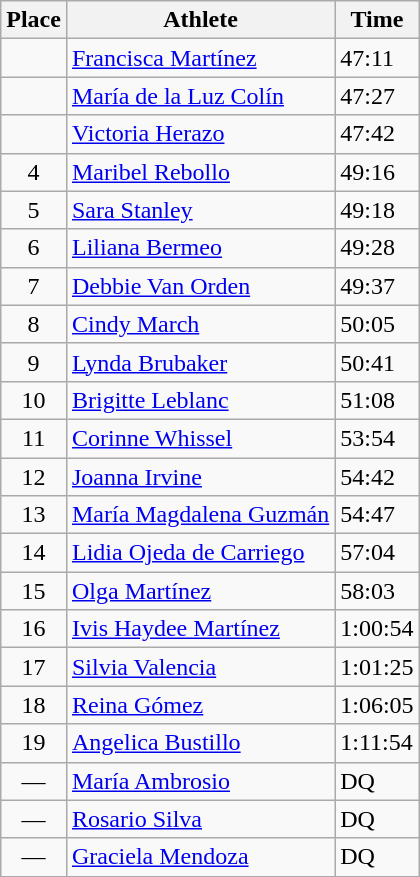<table class=wikitable>
<tr>
<th>Place</th>
<th>Athlete</th>
<th>Time</th>
</tr>
<tr>
<td align=center></td>
<td><a href='#'>Francisca Martínez</a> </td>
<td>47:11</td>
</tr>
<tr>
<td align=center></td>
<td><a href='#'>María de la Luz Colín</a> </td>
<td>47:27</td>
</tr>
<tr>
<td align=center></td>
<td><a href='#'>Victoria Herazo</a> </td>
<td>47:42</td>
</tr>
<tr>
<td align=center>4</td>
<td><a href='#'>Maribel Rebollo</a> </td>
<td>49:16</td>
</tr>
<tr>
<td align=center>5</td>
<td><a href='#'>Sara Stanley</a> </td>
<td>49:18</td>
</tr>
<tr>
<td align=center>6</td>
<td><a href='#'>Liliana Bermeo</a> </td>
<td>49:28</td>
</tr>
<tr>
<td align=center>7</td>
<td><a href='#'>Debbie Van Orden</a> </td>
<td>49:37</td>
</tr>
<tr>
<td align=center>8</td>
<td><a href='#'>Cindy March</a> </td>
<td>50:05</td>
</tr>
<tr>
<td align=center>9</td>
<td><a href='#'>Lynda Brubaker</a> </td>
<td>50:41</td>
</tr>
<tr>
<td align=center>10</td>
<td><a href='#'>Brigitte Leblanc</a> </td>
<td>51:08</td>
</tr>
<tr>
<td align=center>11</td>
<td><a href='#'>Corinne Whissel</a> </td>
<td>53:54</td>
</tr>
<tr>
<td align=center>12</td>
<td><a href='#'>Joanna Irvine</a> </td>
<td>54:42</td>
</tr>
<tr>
<td align=center>13</td>
<td><a href='#'>María Magdalena Guzmán</a> </td>
<td>54:47</td>
</tr>
<tr>
<td align=center>14</td>
<td><a href='#'>Lidia Ojeda de Carriego</a> </td>
<td>57:04</td>
</tr>
<tr>
<td align=center>15</td>
<td><a href='#'>Olga Martínez</a> </td>
<td>58:03</td>
</tr>
<tr>
<td align=center>16</td>
<td><a href='#'>Ivis Haydee Martínez</a> </td>
<td>1:00:54</td>
</tr>
<tr>
<td align=center>17</td>
<td><a href='#'>Silvia Valencia</a> </td>
<td>1:01:25</td>
</tr>
<tr>
<td align=center>18</td>
<td><a href='#'>Reina Gómez</a> </td>
<td>1:06:05</td>
</tr>
<tr>
<td align=center>19</td>
<td><a href='#'>Angelica Bustillo</a> </td>
<td>1:11:54</td>
</tr>
<tr>
<td align=center>—</td>
<td><a href='#'>María Ambrosio</a> </td>
<td>DQ</td>
</tr>
<tr>
<td align=center>—</td>
<td><a href='#'>Rosario Silva</a> </td>
<td>DQ</td>
</tr>
<tr>
<td align=center>—</td>
<td><a href='#'>Graciela Mendoza</a> </td>
<td>DQ</td>
</tr>
</table>
